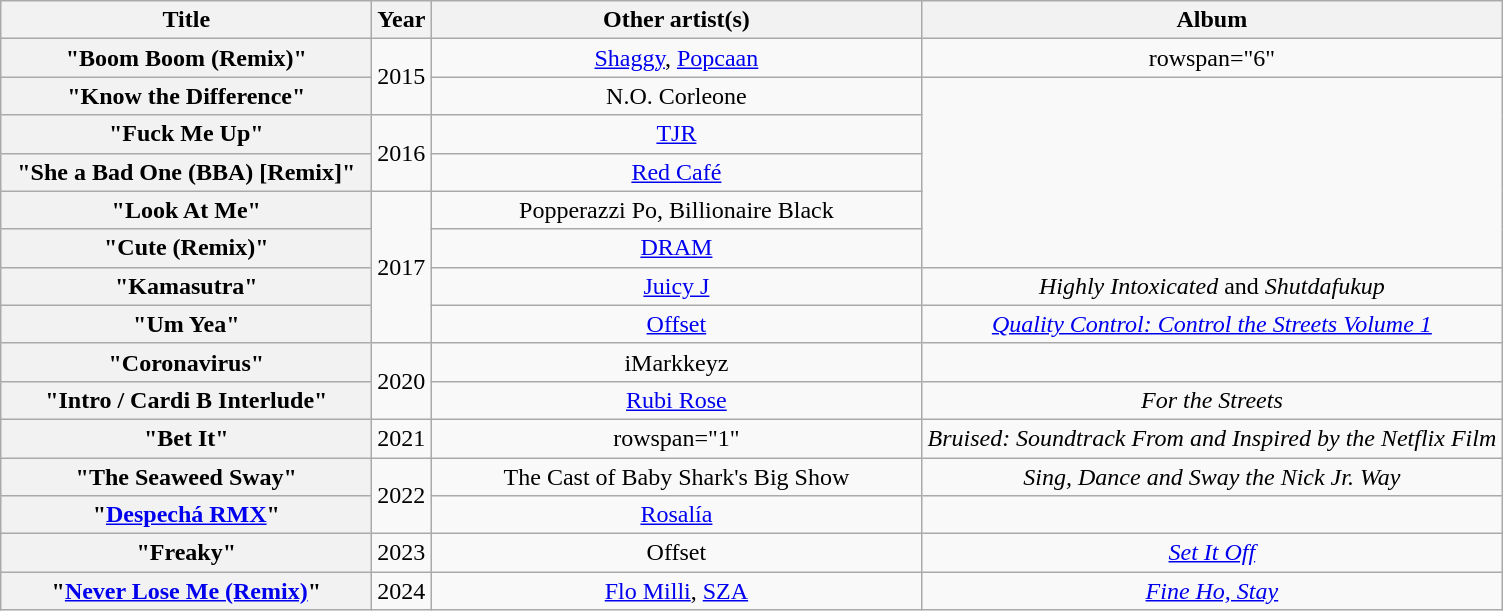<table class="wikitable plainrowheaders" style="text-align:center;">
<tr>
<th scope="col" style="width:15em;">Title</th>
<th scope="col">Year</th>
<th scope="col" style="width:20em;">Other artist(s)</th>
<th scope="col">Album</th>
</tr>
<tr>
<th scope="row">"Boom Boom (Remix)"</th>
<td rowspan="2">2015</td>
<td><a href='#'>Shaggy</a>, <a href='#'>Popcaan</a></td>
<td>rowspan="6" </td>
</tr>
<tr>
<th scope="row">"Know the Difference"</th>
<td>N.O. Corleone</td>
</tr>
<tr>
<th scope="row">"Fuck Me Up"</th>
<td rowspan="2">2016</td>
<td><a href='#'>TJR</a></td>
</tr>
<tr>
<th scope="row">"She a Bad One (BBA) [Remix]"</th>
<td><a href='#'>Red Café</a></td>
</tr>
<tr>
<th scope="row">"Look At Me"</th>
<td rowspan=4>2017</td>
<td>Popperazzi Po, Billionaire Black</td>
</tr>
<tr>
<th scope="row">"Cute (Remix)"</th>
<td><a href='#'>DRAM</a></td>
</tr>
<tr>
<th scope="row">"Kamasutra"</th>
<td><a href='#'>Juicy J</a></td>
<td><em>Highly Intoxicated</em> and <em>Shutdafukup</em></td>
</tr>
<tr>
<th scope="row">"Um Yea"</th>
<td><a href='#'>Offset</a></td>
<td><em><a href='#'>Quality Control: Control the Streets Volume 1</a></em></td>
</tr>
<tr>
<th scope="row">"Coronavirus"</th>
<td rowspan="2">2020</td>
<td>iMarkkeyz</td>
<td></td>
</tr>
<tr>
<th scope="row">"Intro / Cardi B Interlude"</th>
<td><a href='#'>Rubi Rose</a></td>
<td><em>For the Streets</em></td>
</tr>
<tr>
<th scope="row">"Bet It"</th>
<td rowspan="1">2021</td>
<td>rowspan="1" </td>
<td><em>Bruised: Soundtrack From and Inspired by the Netflix Film</em></td>
</tr>
<tr>
<th scope="row">"The Seaweed Sway"</th>
<td rowspan="2">2022</td>
<td>The Cast of Baby Shark's Big Show</td>
<td><em>Sing, Dance and Sway the Nick Jr. Way</em></td>
</tr>
<tr>
<th scope="row">"<a href='#'>Despechá RMX</a>"</th>
<td><a href='#'>Rosalía</a></td>
<td></td>
</tr>
<tr>
<th scope="row">"Freaky"</th>
<td>2023</td>
<td>Offset</td>
<td><em><a href='#'>Set It Off</a></em></td>
</tr>
<tr>
<th scope="row">"<a href='#'>Never Lose Me (Remix)</a>"</th>
<td rowspan="1">2024</td>
<td><a href='#'>Flo Milli</a>, <a href='#'>SZA</a></td>
<td><em><a href='#'>Fine Ho, Stay</a></em></td>
</tr>
</table>
